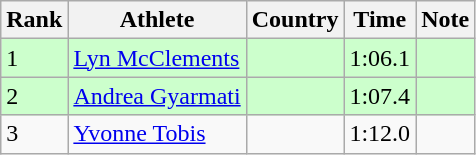<table class="wikitable sortable">
<tr>
<th>Rank</th>
<th>Athlete</th>
<th>Country</th>
<th>Time</th>
<th>Note</th>
</tr>
<tr bgcolor=#CCFFCC>
<td>1</td>
<td><a href='#'>Lyn McClements</a></td>
<td></td>
<td>1:06.1</td>
<td></td>
</tr>
<tr bgcolor=#CCFFCC>
<td>2</td>
<td><a href='#'>Andrea Gyarmati</a></td>
<td></td>
<td>1:07.4</td>
<td></td>
</tr>
<tr>
<td>3</td>
<td><a href='#'>Yvonne Tobis</a></td>
<td></td>
<td>1:12.0</td>
<td></td>
</tr>
</table>
